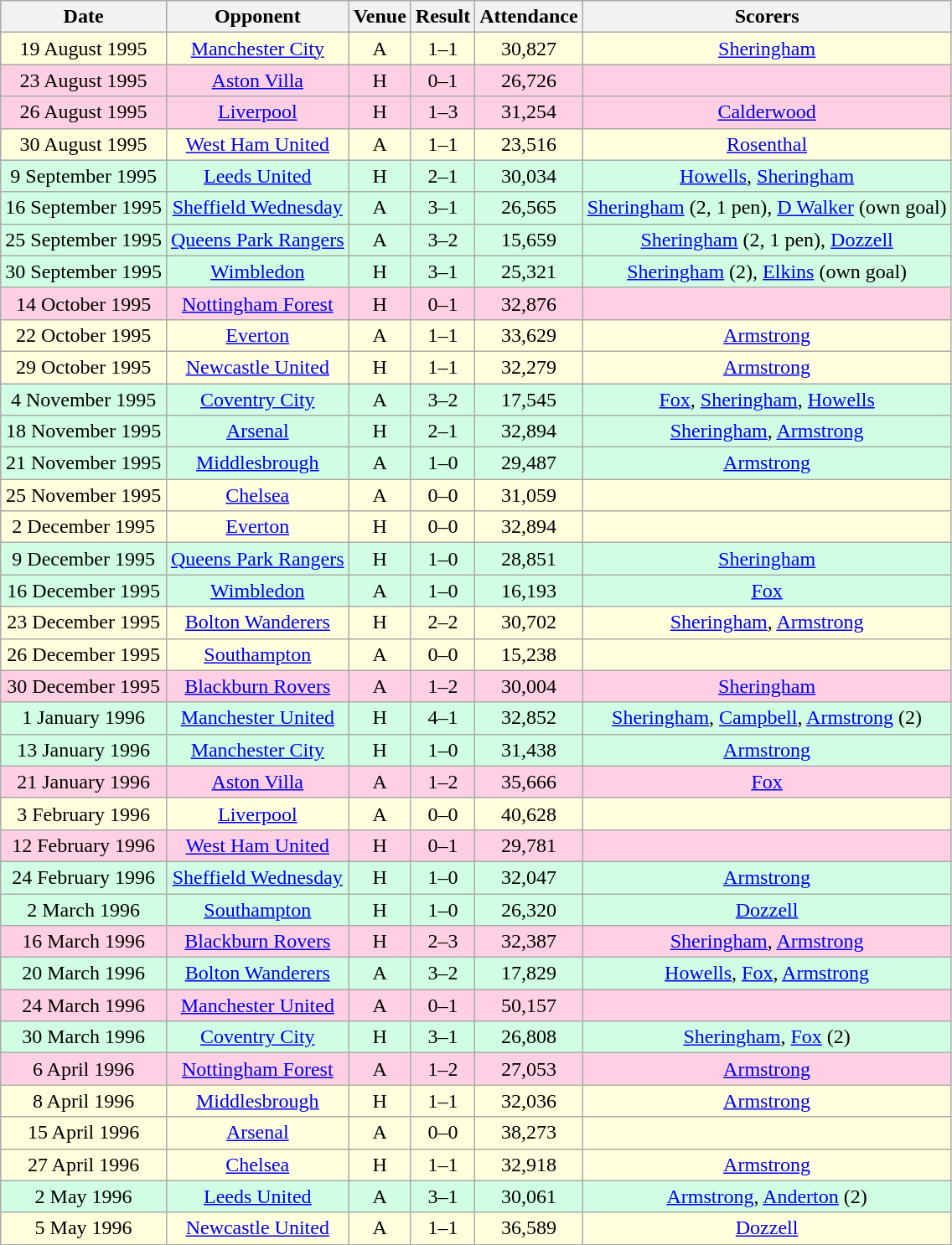<table class="wikitable sortable" style="font-size:100%; text-align:center">
<tr>
<th>Date</th>
<th>Opponent</th>
<th>Venue</th>
<th>Result</th>
<th>Attendance</th>
<th>Scorers</th>
</tr>
<tr style="background-color: #ffffdd;">
<td>19 August 1995</td>
<td><a href='#'>Manchester City</a></td>
<td>A</td>
<td>1–1</td>
<td>30,827</td>
<td><a href='#'>Sheringham</a></td>
</tr>
<tr style="background-color: #ffd0e3;">
<td>23 August 1995</td>
<td><a href='#'>Aston Villa</a></td>
<td>H</td>
<td>0–1</td>
<td>26,726</td>
<td></td>
</tr>
<tr style="background-color: #ffd0e3;">
<td>26 August 1995</td>
<td><a href='#'>Liverpool</a></td>
<td>H</td>
<td>1–3</td>
<td>31,254</td>
<td><a href='#'>Calderwood</a></td>
</tr>
<tr style="background-color: #ffffdd;">
<td>30 August 1995</td>
<td><a href='#'>West Ham United</a></td>
<td>A</td>
<td>1–1</td>
<td>23,516</td>
<td><a href='#'>Rosenthal</a></td>
</tr>
<tr style="background-color: #d0ffe3;">
<td>9 September 1995</td>
<td><a href='#'>Leeds United</a></td>
<td>H</td>
<td>2–1</td>
<td>30,034</td>
<td><a href='#'>Howells</a>, <a href='#'>Sheringham</a></td>
</tr>
<tr style="background-color: #d0ffe3;">
<td>16 September 1995</td>
<td><a href='#'>Sheffield Wednesday</a></td>
<td>A</td>
<td>3–1</td>
<td>26,565</td>
<td><a href='#'>Sheringham</a> (2, 1 pen), <a href='#'>D Walker</a> (own goal)</td>
</tr>
<tr style="background-color: #d0ffe3;">
<td>25 September 1995</td>
<td><a href='#'>Queens Park Rangers</a></td>
<td>A</td>
<td>3–2</td>
<td>15,659</td>
<td><a href='#'>Sheringham</a> (2, 1 pen), <a href='#'>Dozzell</a></td>
</tr>
<tr style="background-color: #d0ffe3;">
<td>30 September 1995</td>
<td><a href='#'>Wimbledon</a></td>
<td>H</td>
<td>3–1</td>
<td>25,321</td>
<td><a href='#'>Sheringham</a> (2), <a href='#'>Elkins</a> (own goal)</td>
</tr>
<tr style="background-color: #ffd0e3;">
<td>14 October 1995</td>
<td><a href='#'>Nottingham Forest</a></td>
<td>H</td>
<td>0–1</td>
<td>32,876</td>
<td></td>
</tr>
<tr style="background-color: #ffffdd;">
<td>22 October 1995</td>
<td><a href='#'>Everton</a></td>
<td>A</td>
<td>1–1</td>
<td>33,629</td>
<td><a href='#'>Armstrong</a></td>
</tr>
<tr style="background-color: #ffffdd;">
<td>29 October 1995</td>
<td><a href='#'>Newcastle United</a></td>
<td>H</td>
<td>1–1</td>
<td>32,279</td>
<td><a href='#'>Armstrong</a></td>
</tr>
<tr style="background-color: #d0ffe3;">
<td>4 November 1995</td>
<td><a href='#'>Coventry City</a></td>
<td>A</td>
<td>3–2</td>
<td>17,545</td>
<td><a href='#'>Fox</a>, <a href='#'>Sheringham</a>, <a href='#'>Howells</a></td>
</tr>
<tr style="background-color: #d0ffe3;">
<td>18 November 1995</td>
<td><a href='#'>Arsenal</a></td>
<td>H</td>
<td>2–1</td>
<td>32,894</td>
<td><a href='#'>Sheringham</a>, <a href='#'>Armstrong</a></td>
</tr>
<tr style="background-color: #d0ffe3;">
<td>21 November 1995</td>
<td><a href='#'>Middlesbrough</a></td>
<td>A</td>
<td>1–0</td>
<td>29,487</td>
<td><a href='#'>Armstrong</a></td>
</tr>
<tr style="background-color: #ffffdd;">
<td>25 November 1995</td>
<td><a href='#'>Chelsea</a></td>
<td>A</td>
<td>0–0</td>
<td>31,059</td>
<td></td>
</tr>
<tr style="background-color: #ffffdd;">
<td>2 December 1995</td>
<td><a href='#'>Everton</a></td>
<td>H</td>
<td>0–0</td>
<td>32,894</td>
<td></td>
</tr>
<tr style="background-color: #d0ffe3;">
<td>9 December 1995</td>
<td><a href='#'>Queens Park Rangers</a></td>
<td>H</td>
<td>1–0</td>
<td>28,851</td>
<td><a href='#'>Sheringham</a></td>
</tr>
<tr style="background-color: #d0ffe3;">
<td>16 December 1995</td>
<td><a href='#'>Wimbledon</a></td>
<td>A</td>
<td>1–0</td>
<td>16,193</td>
<td><a href='#'>Fox</a></td>
</tr>
<tr style="background-color: #ffffdd;">
<td>23 December 1995</td>
<td><a href='#'>Bolton Wanderers</a></td>
<td>H</td>
<td>2–2</td>
<td>30,702</td>
<td><a href='#'>Sheringham</a>, <a href='#'>Armstrong</a></td>
</tr>
<tr style="background-color: #ffffdd;">
<td>26 December 1995</td>
<td><a href='#'>Southampton</a></td>
<td>A</td>
<td>0–0</td>
<td>15,238</td>
<td></td>
</tr>
<tr style="background-color: #ffd0e3;">
<td>30 December 1995</td>
<td><a href='#'>Blackburn Rovers</a></td>
<td>A</td>
<td>1–2</td>
<td>30,004</td>
<td><a href='#'>Sheringham</a></td>
</tr>
<tr style="background-color: #d0ffe3;">
<td>1 January 1996</td>
<td><a href='#'>Manchester United</a></td>
<td>H</td>
<td>4–1</td>
<td>32,852</td>
<td><a href='#'>Sheringham</a>, <a href='#'>Campbell</a>, <a href='#'>Armstrong</a> (2)</td>
</tr>
<tr style="background-color: #d0ffe3;">
<td>13 January 1996</td>
<td><a href='#'>Manchester City</a></td>
<td>H</td>
<td>1–0</td>
<td>31,438</td>
<td><a href='#'>Armstrong</a></td>
</tr>
<tr style="background-color: #ffd0e3;">
<td>21 January 1996</td>
<td><a href='#'>Aston Villa</a></td>
<td>A</td>
<td>1–2</td>
<td>35,666</td>
<td><a href='#'>Fox</a></td>
</tr>
<tr style="background-color: #ffffdd;">
<td>3 February 1996</td>
<td><a href='#'>Liverpool</a></td>
<td>A</td>
<td>0–0</td>
<td>40,628</td>
<td></td>
</tr>
<tr style="background-color: #ffd0e3;">
<td>12 February 1996</td>
<td><a href='#'>West Ham United</a></td>
<td>H</td>
<td>0–1</td>
<td>29,781</td>
<td></td>
</tr>
<tr style="background-color: #d0ffe3;">
<td>24 February 1996</td>
<td><a href='#'>Sheffield Wednesday</a></td>
<td>H</td>
<td>1–0</td>
<td>32,047</td>
<td><a href='#'>Armstrong</a></td>
</tr>
<tr style="background-color: #d0ffe3;">
<td>2 March 1996</td>
<td><a href='#'>Southampton</a></td>
<td>H</td>
<td>1–0</td>
<td>26,320</td>
<td><a href='#'>Dozzell</a></td>
</tr>
<tr style="background-color: #ffd0e3;">
<td>16 March 1996</td>
<td><a href='#'>Blackburn Rovers</a></td>
<td>H</td>
<td>2–3</td>
<td>32,387</td>
<td><a href='#'>Sheringham</a>, <a href='#'>Armstrong</a></td>
</tr>
<tr style="background-color: #d0ffe3;">
<td>20 March 1996</td>
<td><a href='#'>Bolton Wanderers</a></td>
<td>A</td>
<td>3–2</td>
<td>17,829</td>
<td><a href='#'>Howells</a>, <a href='#'>Fox</a>, <a href='#'>Armstrong</a></td>
</tr>
<tr style="background-color: #ffd0e3;">
<td>24 March 1996</td>
<td><a href='#'>Manchester United</a></td>
<td>A</td>
<td>0–1</td>
<td>50,157</td>
<td></td>
</tr>
<tr style="background-color: #d0ffe3;">
<td>30 March 1996</td>
<td><a href='#'>Coventry City</a></td>
<td>H</td>
<td>3–1</td>
<td>26,808</td>
<td><a href='#'>Sheringham</a>, <a href='#'>Fox</a> (2)</td>
</tr>
<tr style="background-color: #ffd0e3;">
<td>6 April 1996</td>
<td><a href='#'>Nottingham Forest</a></td>
<td>A</td>
<td>1–2</td>
<td>27,053</td>
<td><a href='#'>Armstrong</a></td>
</tr>
<tr style="background-color: #ffffdd;">
<td>8 April 1996</td>
<td><a href='#'>Middlesbrough</a></td>
<td>H</td>
<td>1–1</td>
<td>32,036</td>
<td><a href='#'>Armstrong</a></td>
</tr>
<tr style="background-color: #ffffdd;">
<td>15 April 1996</td>
<td><a href='#'>Arsenal</a></td>
<td>A</td>
<td>0–0</td>
<td>38,273</td>
<td></td>
</tr>
<tr style="background-color: #ffffdd;">
<td>27 April 1996</td>
<td><a href='#'>Chelsea</a></td>
<td>H</td>
<td>1–1</td>
<td>32,918</td>
<td><a href='#'>Armstrong</a></td>
</tr>
<tr style="background-color: #d0ffe3;">
<td>2 May 1996</td>
<td><a href='#'>Leeds United</a></td>
<td>A</td>
<td>3–1</td>
<td>30,061</td>
<td><a href='#'>Armstrong</a>, <a href='#'>Anderton</a> (2)</td>
</tr>
<tr style="background-color: #ffffdd;">
<td>5 May 1996</td>
<td><a href='#'>Newcastle United</a></td>
<td>A</td>
<td>1–1</td>
<td>36,589</td>
<td><a href='#'>Dozzell</a></td>
</tr>
</table>
